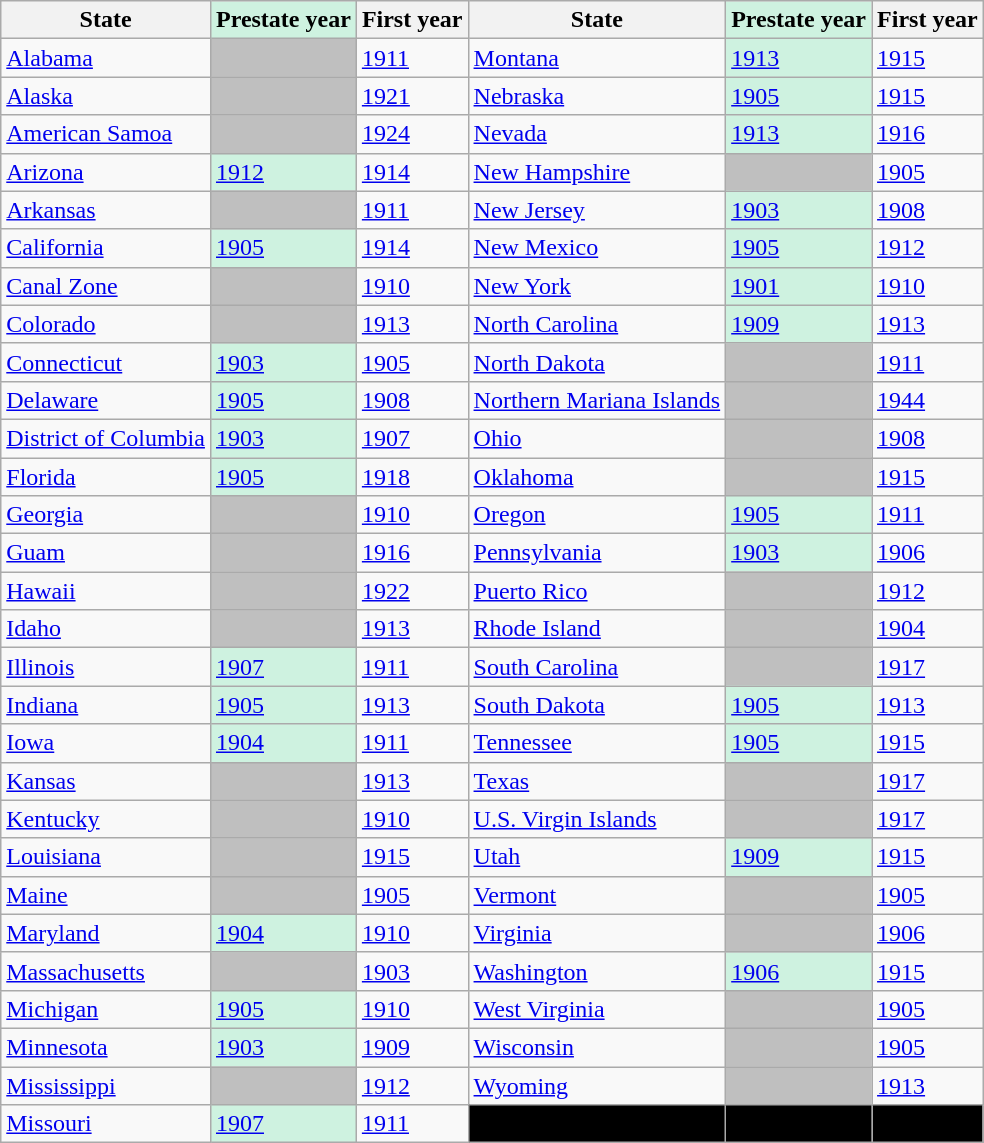<table class="wikitable">
<tr>
<th>State</th>
<th style="background:#CEF2E0";>Prestate year</th>
<th>First year</th>
<th>State</th>
<th style="background:#CEF2E0";>Prestate year</th>
<th>First year</th>
</tr>
<tr>
<td><a href='#'>Alabama</a></td>
<td style="background:#BFBFBF";></td>
<td><a href='#'>1911</a></td>
<td><a href='#'>Montana</a></td>
<td style="background:#CEF2E0";><a href='#'>1913</a></td>
<td><a href='#'>1915</a></td>
</tr>
<tr>
<td><a href='#'>Alaska</a></td>
<td style="background:#BFBFBF";></td>
<td><a href='#'>1921</a></td>
<td><a href='#'>Nebraska</a></td>
<td style="background:#CEF2E0";><a href='#'>1905</a></td>
<td><a href='#'>1915</a></td>
</tr>
<tr>
<td><a href='#'>American Samoa</a></td>
<td style="background:#BFBFBF";></td>
<td><a href='#'>1924</a></td>
<td><a href='#'>Nevada</a></td>
<td style="background:#CEF2E0";><a href='#'>1913</a></td>
<td><a href='#'>1916</a></td>
</tr>
<tr>
<td><a href='#'>Arizona</a></td>
<td style="background:#CEF2E0";><a href='#'>1912</a></td>
<td><a href='#'>1914</a></td>
<td><a href='#'>New Hampshire</a></td>
<td style="background:#BFBFBF";></td>
<td><a href='#'>1905</a></td>
</tr>
<tr>
<td><a href='#'>Arkansas</a></td>
<td style="background:#BFBFBF";></td>
<td><a href='#'>1911</a></td>
<td><a href='#'>New Jersey</a></td>
<td style="background:#CEF2E0";><a href='#'>1903</a></td>
<td><a href='#'>1908</a></td>
</tr>
<tr>
<td><a href='#'>California</a></td>
<td style="background:#CEF2E0";><a href='#'>1905</a></td>
<td><a href='#'>1914</a></td>
<td><a href='#'>New Mexico</a></td>
<td style="background:#CEF2E0";><a href='#'>1905</a></td>
<td><a href='#'>1912</a></td>
</tr>
<tr>
<td><a href='#'>Canal Zone</a></td>
<td style="background:#BFBFBF";></td>
<td><a href='#'>1910</a></td>
<td><a href='#'>New York</a></td>
<td style="background:#CEF2E0";><a href='#'>1901</a></td>
<td><a href='#'>1910</a></td>
</tr>
<tr>
<td><a href='#'>Colorado</a></td>
<td style="background:#BFBFBF";></td>
<td><a href='#'>1913</a></td>
<td><a href='#'>North Carolina</a></td>
<td style="background:#CEF2E0";><a href='#'>1909</a></td>
<td><a href='#'>1913</a></td>
</tr>
<tr>
<td><a href='#'>Connecticut</a></td>
<td style="background:#CEF2E0";><a href='#'>1903</a></td>
<td><a href='#'>1905</a></td>
<td><a href='#'>North Dakota</a></td>
<td style="background:#BFBFBF";></td>
<td><a href='#'>1911</a></td>
</tr>
<tr>
<td><a href='#'>Delaware</a></td>
<td style="background:#CEF2E0";><a href='#'>1905</a></td>
<td><a href='#'>1908</a></td>
<td><a href='#'>Northern Mariana Islands</a></td>
<td style="background:#BFBFBF";></td>
<td><a href='#'>1944</a></td>
</tr>
<tr>
<td><a href='#'>District of Columbia</a></td>
<td style="background:#CEF2E0";><a href='#'>1903</a></td>
<td><a href='#'>1907</a></td>
<td><a href='#'>Ohio</a></td>
<td style="background:#BFBFBF";></td>
<td><a href='#'>1908</a></td>
</tr>
<tr>
<td><a href='#'>Florida</a></td>
<td style="background:#CEF2E0";><a href='#'>1905</a></td>
<td><a href='#'>1918</a></td>
<td><a href='#'>Oklahoma</a></td>
<td style="background:#BFBFBF";></td>
<td><a href='#'>1915</a></td>
</tr>
<tr>
<td><a href='#'>Georgia</a></td>
<td style="background:#BFBFBF";></td>
<td><a href='#'>1910</a></td>
<td><a href='#'>Oregon</a></td>
<td style="background:#CEF2E0";><a href='#'>1905</a></td>
<td><a href='#'>1911</a></td>
</tr>
<tr>
<td><a href='#'>Guam</a></td>
<td style="background:#BFBFBF";></td>
<td><a href='#'>1916</a></td>
<td><a href='#'>Pennsylvania</a></td>
<td style="background:#CEF2E0";><a href='#'>1903</a></td>
<td><a href='#'>1906</a></td>
</tr>
<tr>
<td><a href='#'>Hawaii</a></td>
<td style="background:#BFBFBF";></td>
<td><a href='#'>1922</a></td>
<td><a href='#'>Puerto Rico</a></td>
<td style="background:#BFBFBF";></td>
<td><a href='#'>1912</a></td>
</tr>
<tr>
<td><a href='#'>Idaho</a></td>
<td style="background:#BFBFBF";></td>
<td><a href='#'>1913</a></td>
<td><a href='#'>Rhode Island</a></td>
<td style="background:#BFBFBF";></td>
<td><a href='#'>1904</a></td>
</tr>
<tr>
<td><a href='#'>Illinois</a></td>
<td style="background:#CEF2E0";><a href='#'>1907</a></td>
<td><a href='#'>1911</a></td>
<td><a href='#'>South Carolina</a></td>
<td style="background:#BFBFBF";></td>
<td><a href='#'>1917</a></td>
</tr>
<tr>
<td><a href='#'>Indiana</a></td>
<td style="background:#CEF2E0";><a href='#'>1905</a></td>
<td><a href='#'>1913</a></td>
<td><a href='#'>South Dakota</a></td>
<td style="background:#CEF2E0";><a href='#'>1905</a></td>
<td><a href='#'>1913</a></td>
</tr>
<tr>
<td><a href='#'>Iowa</a></td>
<td style="background:#CEF2E0";><a href='#'>1904</a></td>
<td><a href='#'>1911</a></td>
<td><a href='#'>Tennessee</a></td>
<td style="background:#CEF2E0";><a href='#'>1905</a></td>
<td><a href='#'>1915</a></td>
</tr>
<tr>
<td><a href='#'>Kansas</a></td>
<td style="background:#BFBFBF";></td>
<td><a href='#'>1913</a></td>
<td><a href='#'>Texas</a></td>
<td style="background:#BFBFBF";></td>
<td><a href='#'>1917</a></td>
</tr>
<tr>
<td><a href='#'>Kentucky</a></td>
<td style="background:#BFBFBF";></td>
<td><a href='#'>1910</a></td>
<td><a href='#'>U.S. Virgin Islands</a></td>
<td style="background:#BFBFBF";></td>
<td><a href='#'>1917</a></td>
</tr>
<tr>
<td><a href='#'>Louisiana</a></td>
<td style="background:#BFBFBF";></td>
<td><a href='#'>1915</a></td>
<td><a href='#'>Utah</a></td>
<td style="background:#CEF2E0";><a href='#'>1909</a></td>
<td><a href='#'>1915</a></td>
</tr>
<tr>
<td><a href='#'>Maine</a></td>
<td style="background:#BFBFBF";></td>
<td><a href='#'>1905</a></td>
<td><a href='#'>Vermont</a></td>
<td style="background:#BFBFBF";></td>
<td><a href='#'>1905</a></td>
</tr>
<tr>
<td><a href='#'>Maryland</a></td>
<td style="background:#CEF2E0";><a href='#'>1904</a></td>
<td><a href='#'>1910</a></td>
<td><a href='#'>Virginia</a></td>
<td style="background:#BFBFBF";></td>
<td><a href='#'>1906</a></td>
</tr>
<tr>
<td><a href='#'>Massachusetts</a></td>
<td style="background:#BFBFBF";></td>
<td><a href='#'>1903</a></td>
<td><a href='#'>Washington</a></td>
<td style="background:#CEF2E0";><a href='#'>1906</a></td>
<td><a href='#'>1915</a></td>
</tr>
<tr>
<td><a href='#'>Michigan</a></td>
<td style="background:#CEF2E0";><a href='#'>1905</a></td>
<td><a href='#'>1910</a></td>
<td><a href='#'>West Virginia</a></td>
<td style="background:#BFBFBF";></td>
<td><a href='#'>1905</a></td>
</tr>
<tr>
<td><a href='#'>Minnesota</a></td>
<td style="background:#CEF2E0";><a href='#'>1903</a></td>
<td><a href='#'>1909</a></td>
<td><a href='#'>Wisconsin</a></td>
<td style="background:#BFBFBF";></td>
<td><a href='#'>1905</a></td>
</tr>
<tr>
<td><a href='#'>Mississippi</a></td>
<td style="background:#BFBFBF";></td>
<td><a href='#'>1912</a></td>
<td><a href='#'>Wyoming</a></td>
<td style="background:#BFBFBF";></td>
<td><a href='#'>1913</a></td>
</tr>
<tr>
<td><a href='#'>Missouri</a></td>
<td style="background:#CEF2E0";><a href='#'>1907</a></td>
<td><a href='#'>1911</a></td>
<td style="background:#000000";></td>
<td style="background:#000000";></td>
<td style="background:#000000";></td>
</tr>
</table>
